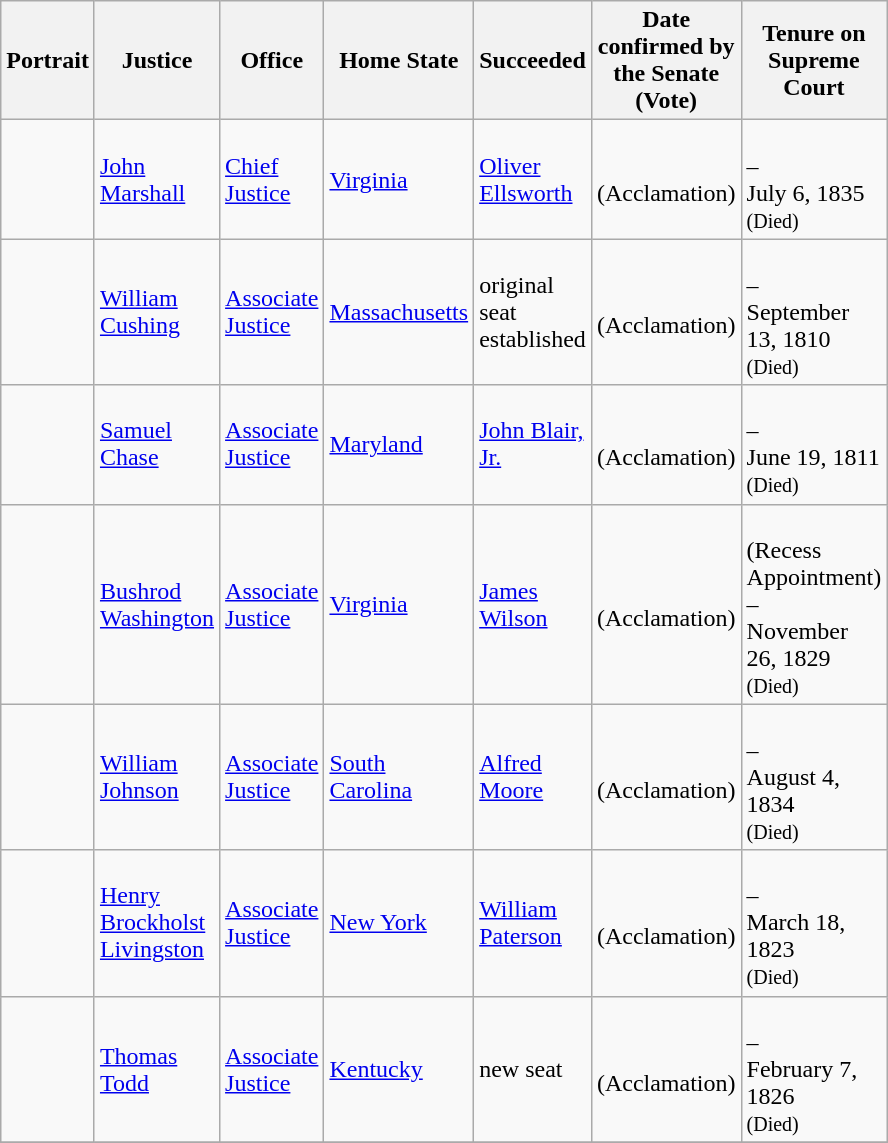<table class="wikitable sortable">
<tr>
<th scope="col" style="width: 10px;">Portrait</th>
<th scope="col" style="width: 10px;">Justice</th>
<th scope="col" style="width: 10px;">Office</th>
<th scope="col" style="width: 10px;">Home State</th>
<th scope="col" style="width: 10px;">Succeeded</th>
<th scope="col" style="width: 10px;">Date confirmed by the Senate<br>(Vote)</th>
<th scope="col" style="width: 10px;">Tenure on Supreme Court</th>
</tr>
<tr>
<td></td>
<td><a href='#'>John Marshall</a></td>
<td><a href='#'>Chief Justice</a></td>
<td><a href='#'>Virginia</a></td>
<td><a href='#'>Oliver Ellsworth</a></td>
<td><br>(Acclamation)</td>
<td><br>–<br>July 6, 1835<br><small>(Died)</small></td>
</tr>
<tr>
<td></td>
<td><a href='#'>William Cushing</a><br></td>
<td><a href='#'>Associate Justice</a></td>
<td><a href='#'>Massachusetts</a></td>
<td>original seat established</td>
<td><br>(Acclamation)</td>
<td><br>–<br>September 13, 1810<br><small>(Died)</small></td>
</tr>
<tr>
<td></td>
<td><a href='#'>Samuel Chase</a><br></td>
<td><a href='#'>Associate Justice</a></td>
<td><a href='#'>Maryland</a></td>
<td><a href='#'>John Blair, Jr.</a></td>
<td><br>(Acclamation)</td>
<td><br>–<br>June 19, 1811<br><small>(Died)</small></td>
</tr>
<tr>
<td></td>
<td><a href='#'>Bushrod Washington</a><br></td>
<td><a href='#'>Associate Justice</a></td>
<td><a href='#'>Virginia</a></td>
<td><a href='#'>James Wilson</a></td>
<td><br>(Acclamation)</td>
<td><br>(Recess Appointment)<br>–<br>November 26, 1829<br><small>(Died)</small></td>
</tr>
<tr>
<td></td>
<td><a href='#'>William Johnson</a><br></td>
<td><a href='#'>Associate Justice</a></td>
<td><a href='#'>South Carolina</a></td>
<td><a href='#'>Alfred Moore</a></td>
<td><br>(Acclamation)</td>
<td><br>–<br>August 4, 1834<br><small>(Died)</small></td>
</tr>
<tr>
<td></td>
<td><a href='#'>Henry Brockholst Livingston</a><br></td>
<td><a href='#'>Associate Justice</a></td>
<td><a href='#'>New York</a></td>
<td><a href='#'>William Paterson</a></td>
<td><br>(Acclamation)</td>
<td><br>–<br>March 18, 1823<br><small>(Died)</small></td>
</tr>
<tr>
<td></td>
<td><a href='#'>Thomas Todd</a><br></td>
<td><a href='#'>Associate Justice</a></td>
<td><a href='#'>Kentucky</a></td>
<td>new seat</td>
<td><br>(Acclamation)</td>
<td><br>–<br>February 7, 1826<br><small>(Died)</small></td>
</tr>
<tr>
</tr>
</table>
